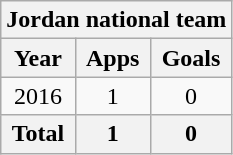<table class="wikitable" style="text-align:center">
<tr>
<th colspan=3>Jordan national team</th>
</tr>
<tr>
<th>Year</th>
<th>Apps</th>
<th>Goals</th>
</tr>
<tr>
<td>2016</td>
<td>1</td>
<td>0</td>
</tr>
<tr>
<th>Total</th>
<th>1</th>
<th>0</th>
</tr>
</table>
